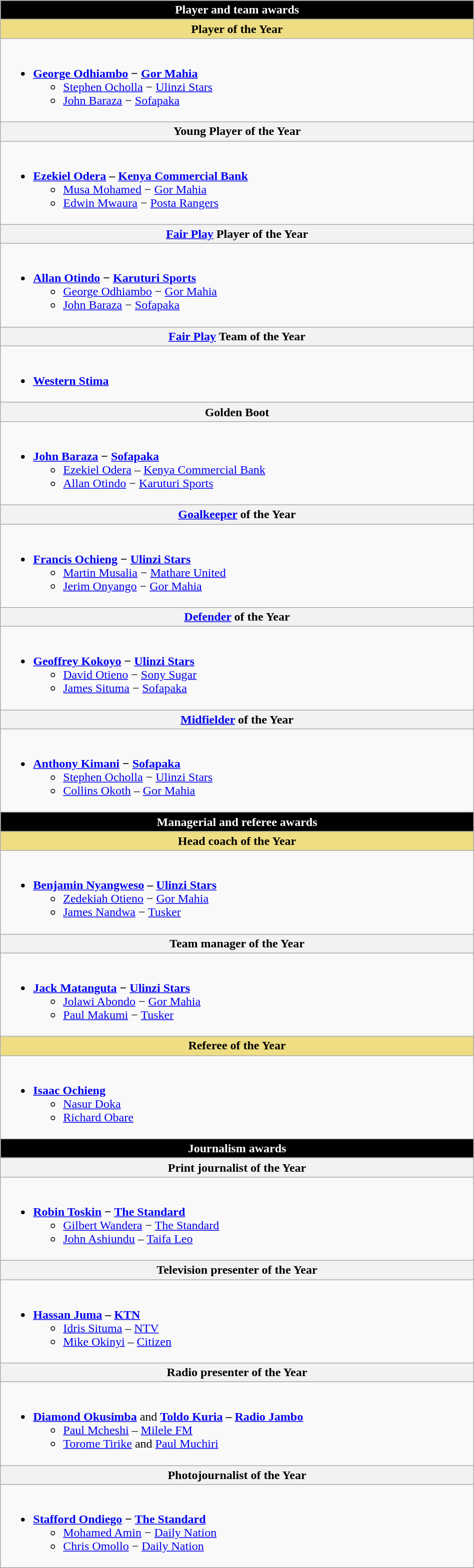<table class="wikitable" width="50%">
<tr>
<th style="background:#000000; color: #FFFFFF">Player and team awards</th>
</tr>
<tr>
<th style="background:#EEDD82;">Player of the Year</th>
</tr>
<tr>
<td valign="top"><br><ul><li><strong> <a href='#'>George Odhiambo</a> − <a href='#'>Gor Mahia</a></strong><ul><li> <a href='#'>Stephen Ocholla</a> − <a href='#'>Ulinzi Stars</a></li><li> <a href='#'>John Baraza</a> − <a href='#'>Sofapaka</a></li></ul></li></ul></td>
</tr>
<tr>
<th>Young Player of the Year</th>
</tr>
<tr>
<td valign="top"><br><ul><li><strong> <a href='#'>Ezekiel Odera</a> – <a href='#'>Kenya Commercial Bank</a></strong><ul><li> <a href='#'>Musa Mohamed</a> − <a href='#'>Gor Mahia</a></li><li> <a href='#'>Edwin Mwaura</a> − <a href='#'>Posta Rangers</a></li></ul></li></ul></td>
</tr>
<tr>
<th><a href='#'>Fair Play</a> Player of the Year</th>
</tr>
<tr>
<td valign="top"><br><ul><li><strong> <a href='#'>Allan Otindo</a> − <a href='#'>Karuturi Sports</a></strong><ul><li> <a href='#'>George Odhiambo</a> − <a href='#'>Gor Mahia</a></li><li> <a href='#'>John Baraza</a> − <a href='#'>Sofapaka</a></li></ul></li></ul></td>
</tr>
<tr>
<th><a href='#'>Fair Play</a> Team of the Year</th>
</tr>
<tr>
<td valign="top"><br><ul><li><strong><a href='#'>Western Stima</a></strong></li></ul></td>
</tr>
<tr>
<th>Golden Boot</th>
</tr>
<tr>
<td valign="top"><br><ul><li><strong> <a href='#'>John Baraza</a> − <a href='#'>Sofapaka</a></strong><ul><li> <a href='#'>Ezekiel Odera</a> – <a href='#'>Kenya Commercial Bank</a></li><li> <a href='#'>Allan Otindo</a> − <a href='#'>Karuturi Sports</a></li></ul></li></ul></td>
</tr>
<tr>
<th><a href='#'>Goalkeeper</a> of the Year</th>
</tr>
<tr>
<td valign="top"><br><ul><li><strong> <a href='#'>Francis Ochieng</a> − <a href='#'>Ulinzi Stars</a></strong><ul><li> <a href='#'>Martin Musalia</a> − <a href='#'>Mathare United</a></li><li> <a href='#'>Jerim Onyango</a> − <a href='#'>Gor Mahia</a></li></ul></li></ul></td>
</tr>
<tr>
<th><a href='#'>Defender</a> of the Year</th>
</tr>
<tr>
<td valign="top"><br><ul><li><strong> <a href='#'>Geoffrey Kokoyo</a> − <a href='#'>Ulinzi Stars</a></strong><ul><li> <a href='#'>David Otieno</a> − <a href='#'>Sony Sugar</a></li><li> <a href='#'>James Situma</a> − <a href='#'>Sofapaka</a></li></ul></li></ul></td>
</tr>
<tr>
<th><a href='#'>Midfielder</a> of the Year</th>
</tr>
<tr>
<td valign="top"><br><ul><li><strong> <a href='#'>Anthony Kimani</a> − <a href='#'>Sofapaka</a></strong><ul><li> <a href='#'>Stephen Ocholla</a> − <a href='#'>Ulinzi Stars</a></li><li> <a href='#'>Collins Okoth</a> – <a href='#'>Gor Mahia</a></li></ul></li></ul></td>
</tr>
<tr>
<th style="background:#000000; color: #FFFFFF">Managerial and referee awards</th>
</tr>
<tr>
<th style="background:#EEDD82;">Head coach of the Year</th>
</tr>
<tr>
<td valign="top"><br><ul><li><strong> <a href='#'>Benjamin Nyangweso</a> – <a href='#'>Ulinzi Stars</a></strong><ul><li> <a href='#'>Zedekiah Otieno</a> − <a href='#'>Gor Mahia</a></li><li> <a href='#'>James Nandwa</a> − <a href='#'>Tusker</a></li></ul></li></ul></td>
</tr>
<tr>
<th>Team manager of the Year</th>
</tr>
<tr>
<td valign="top"><br><ul><li><strong> <a href='#'>Jack Matanguta</a> − <a href='#'>Ulinzi Stars</a></strong><ul><li> <a href='#'>Jolawi Abondo</a> − <a href='#'>Gor Mahia</a></li><li> <a href='#'>Paul Makumi</a> − <a href='#'>Tusker</a></li></ul></li></ul></td>
</tr>
<tr>
<th style="background:#EEDD82;">Referee of the Year</th>
</tr>
<tr>
<td valign="top"><br><ul><li><strong><a href='#'>Isaac Ochieng</a></strong><ul><li><a href='#'>Nasur Doka</a></li><li><a href='#'>Richard Obare</a></li></ul></li></ul></td>
</tr>
<tr>
<th style="background:#000000; color: #FFFFFF">Journalism awards</th>
</tr>
<tr>
<th>Print journalist of the Year</th>
</tr>
<tr>
<td valign="top"><br><ul><li><strong> <a href='#'>Robin Toskin</a> − <a href='#'>The Standard</a></strong><ul><li> <a href='#'>Gilbert Wandera</a> − <a href='#'>The Standard</a></li><li> <a href='#'>John Ashiundu</a> – <a href='#'>Taifa Leo</a></li></ul></li></ul></td>
</tr>
<tr>
<th>Television presenter of the Year</th>
</tr>
<tr>
<td valign="top"><br><ul><li><strong> <a href='#'>Hassan Juma</a> – <a href='#'>KTN</a></strong><ul><li> <a href='#'>Idris Situma</a> – <a href='#'>NTV</a></li><li> <a href='#'>Mike Okinyi</a> – <a href='#'>Citizen</a></li></ul></li></ul></td>
</tr>
<tr>
<th>Radio presenter of the Year</th>
</tr>
<tr>
<td valign="top"><br><ul><li><strong> <a href='#'>Diamond Okusimba</a></strong> and <strong> <a href='#'>Toldo Kuria</a> – <a href='#'>Radio Jambo</a></strong><ul><li> <a href='#'>Paul Mcheshi</a> – <a href='#'>Milele FM</a></li><li> <a href='#'>Torome Tirike</a> and  <a href='#'>Paul Muchiri</a></li></ul></li></ul></td>
</tr>
<tr>
<th>Photojournalist of the Year</th>
</tr>
<tr>
<td valign="top"><br><ul><li><strong> <a href='#'>Stafford Ondiego</a> − <a href='#'>The Standard</a></strong><ul><li> <a href='#'>Mohamed Amin</a> − <a href='#'>Daily Nation</a></li><li> <a href='#'>Chris Omollo</a> − <a href='#'>Daily Nation</a></li></ul></li></ul></td>
</tr>
</table>
